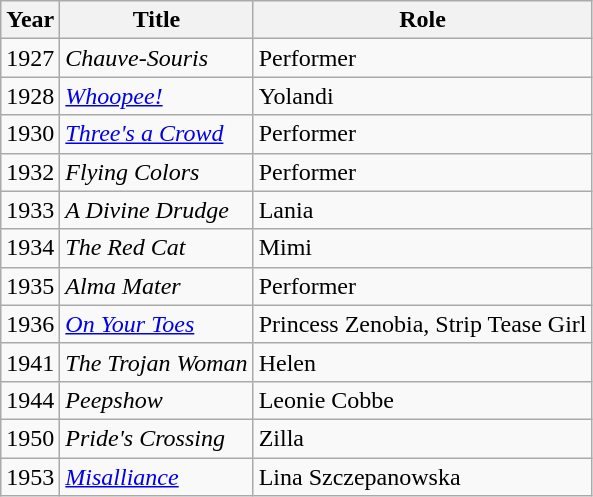<table class="wikitable">
<tr>
<th>Year</th>
<th>Title</th>
<th>Role</th>
</tr>
<tr>
<td>1927</td>
<td><em>Chauve-Souris</em></td>
<td>Performer</td>
</tr>
<tr>
<td>1928</td>
<td><em><a href='#'>Whoopee!</a></em></td>
<td>Yolandi</td>
</tr>
<tr>
<td>1930</td>
<td><em><a href='#'>Three's a Crowd</a></em></td>
<td>Performer</td>
</tr>
<tr>
<td>1932</td>
<td><em>Flying Colors</em></td>
<td>Performer</td>
</tr>
<tr>
<td>1933</td>
<td><em>A Divine Drudge</em></td>
<td>Lania</td>
</tr>
<tr>
<td>1934</td>
<td><em>The Red Cat</em></td>
<td>Mimi</td>
</tr>
<tr>
<td>1935</td>
<td><em>Alma Mater</em></td>
<td>Performer</td>
</tr>
<tr>
<td>1936</td>
<td><em><a href='#'>On Your Toes</a></em></td>
<td>Princess Zenobia, Strip Tease Girl</td>
</tr>
<tr>
<td>1941</td>
<td><em>The Trojan Woman</em></td>
<td>Helen</td>
</tr>
<tr>
<td>1944</td>
<td><em>Peepshow</em></td>
<td>Leonie Cobbe</td>
</tr>
<tr>
<td>1950</td>
<td><em>Pride's Crossing</em></td>
<td>Zilla</td>
</tr>
<tr>
<td>1953</td>
<td><em><a href='#'>Misalliance</a></em></td>
<td>Lina Szczepanowska</td>
</tr>
</table>
